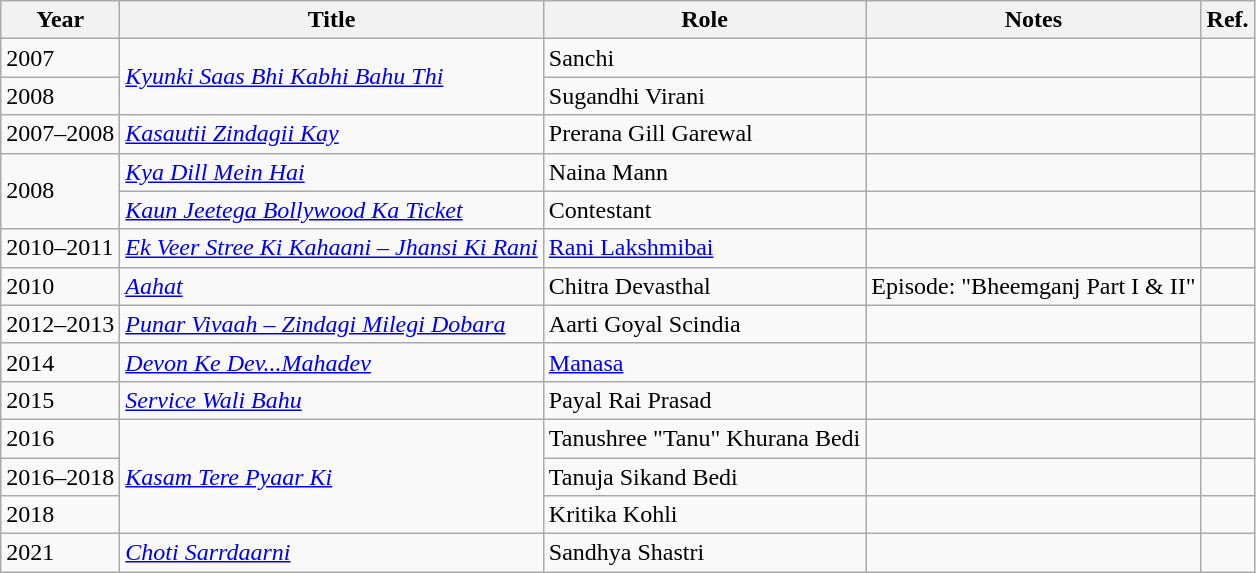<table class="wikitable sortable">
<tr>
<th scope="col">Year</th>
<th scope="col">Title</th>
<th scope="col">Role</th>
<th scope="col" class="unsortable">Notes</th>
<th scope="col" class="unsortable">Ref.</th>
</tr>
<tr>
<td>2007</td>
<td rowspan="2"><em><a href='#'>Kyunki Saas Bhi Kabhi Bahu Thi</a></em></td>
<td>Sanchi</td>
<td></td>
<td></td>
</tr>
<tr>
<td>2008</td>
<td>Sugandhi Virani</td>
<td></td>
<td></td>
</tr>
<tr>
<td>2007–2008</td>
<td><em><a href='#'>Kasautii Zindagii Kay</a></em></td>
<td>Prerana Gill Garewal</td>
<td></td>
<td></td>
</tr>
<tr>
<td rowspan="2">2008</td>
<td><em><a href='#'>Kya Dill Mein Hai</a></em></td>
<td>Naina Mann</td>
<td></td>
<td></td>
</tr>
<tr>
<td><em><a href='#'>Kaun Jeetega Bollywood Ka Ticket</a></em></td>
<td>Contestant</td>
<td></td>
<td></td>
</tr>
<tr>
<td>2010–2011</td>
<td><em><a href='#'>Ek Veer Stree Ki Kahaani – Jhansi Ki Rani</a></em></td>
<td><a href='#'>Rani Lakshmibai</a></td>
<td></td>
<td></td>
</tr>
<tr>
<td>2010</td>
<td><em><a href='#'>Aahat</a></em></td>
<td>Chitra Devasthal</td>
<td>Episode: "Bheemganj Part I & II"</td>
<td></td>
</tr>
<tr>
<td>2012–2013</td>
<td><em><a href='#'>Punar Vivaah – Zindagi Milegi Dobara</a></em></td>
<td>Aarti Goyal Scindia</td>
<td></td>
<td></td>
</tr>
<tr>
<td>2014</td>
<td><em><a href='#'>Devon Ke Dev...Mahadev</a></em></td>
<td><a href='#'>Manasa</a></td>
<td></td>
<td></td>
</tr>
<tr>
<td>2015</td>
<td><em><a href='#'>Service Wali Bahu</a></em></td>
<td>Payal Rai Prasad</td>
<td></td>
<td></td>
</tr>
<tr>
<td>2016</td>
<td rowspan="3"><em><a href='#'>Kasam Tere Pyaar Ki</a></em></td>
<td>Tanushree "Tanu" Khurana Bedi</td>
<td></td>
<td></td>
</tr>
<tr>
<td>2016–2018</td>
<td>Tanuja Sikand Bedi</td>
<td></td>
<td></td>
</tr>
<tr>
<td>2018</td>
<td>Kritika Kohli</td>
<td></td>
<td></td>
</tr>
<tr>
<td>2021</td>
<td><em><a href='#'>Choti Sarrdaarni</a></em></td>
<td>Sandhya Shastri</td>
<td></td>
<td></td>
</tr>
</table>
